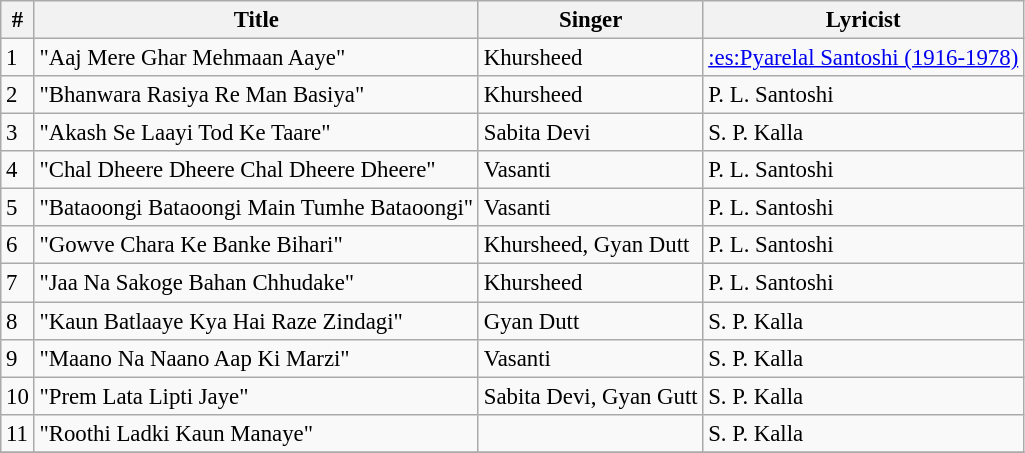<table class="wikitable" style="font-size:95%;">
<tr>
<th>#</th>
<th>Title</th>
<th>Singer</th>
<th>Lyricist</th>
</tr>
<tr>
<td>1</td>
<td>"Aaj Mere Ghar Mehmaan Aaye"</td>
<td>Khursheed</td>
<td><a href='#'>:es:Pyarelal Santoshi (1916-1978)</a></td>
</tr>
<tr>
<td>2</td>
<td>"Bhanwara Rasiya Re Man Basiya"</td>
<td>Khursheed</td>
<td>P. L. Santoshi</td>
</tr>
<tr>
<td>3</td>
<td>"Akash Se Laayi Tod Ke Taare"</td>
<td>Sabita Devi</td>
<td>S. P. Kalla</td>
</tr>
<tr>
<td>4</td>
<td>"Chal Dheere Dheere Chal Dheere Dheere"</td>
<td>Vasanti</td>
<td>P. L. Santoshi</td>
</tr>
<tr>
<td>5</td>
<td>"Bataoongi Bataoongi Main Tumhe Bataoongi"</td>
<td>Vasanti</td>
<td>P. L. Santoshi</td>
</tr>
<tr>
<td>6</td>
<td>"Gowve Chara Ke Banke Bihari"</td>
<td>Khursheed, Gyan Dutt</td>
<td>P. L. Santoshi</td>
</tr>
<tr>
<td>7</td>
<td>"Jaa Na Sakoge Bahan Chhudake"</td>
<td>Khursheed</td>
<td>P. L. Santoshi</td>
</tr>
<tr>
<td>8</td>
<td>"Kaun Batlaaye Kya Hai Raze Zindagi"</td>
<td>Gyan Dutt</td>
<td>S. P. Kalla</td>
</tr>
<tr>
<td>9</td>
<td>"Maano Na Naano Aap Ki Marzi"</td>
<td>Vasanti</td>
<td>S. P. Kalla</td>
</tr>
<tr>
<td>10</td>
<td>"Prem Lata Lipti Jaye"</td>
<td>Sabita Devi, Gyan Gutt</td>
<td>S. P. Kalla</td>
</tr>
<tr>
<td>11</td>
<td>"Roothi Ladki Kaun Manaye"</td>
<td></td>
<td>S. P. Kalla</td>
</tr>
<tr>
</tr>
</table>
